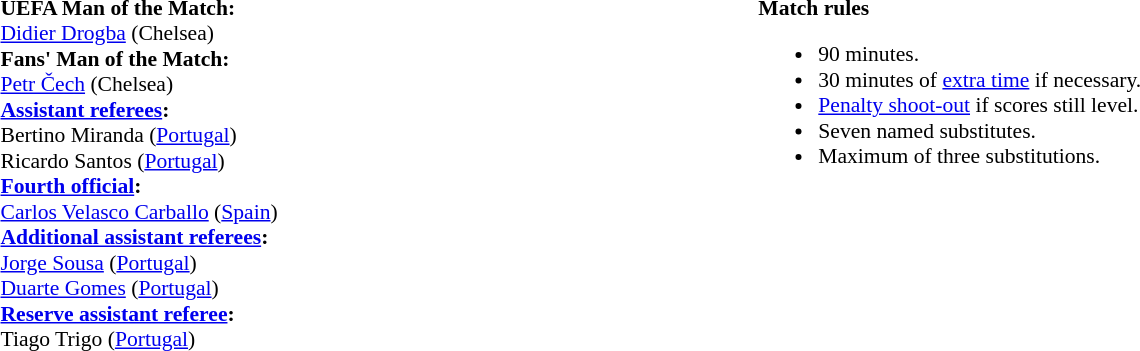<table style="width:100%;font-size:90%">
<tr>
<td><br><strong>UEFA Man of the Match:</strong>
<br><a href='#'>Didier Drogba</a> (Chelsea)
<br><strong>Fans' Man of the Match:</strong>
<br><a href='#'>Petr Čech</a> (Chelsea)<br><strong><a href='#'>Assistant referees</a>:</strong>
<br>Bertino Miranda (<a href='#'>Portugal</a>)
<br>Ricardo Santos (<a href='#'>Portugal</a>)
<br><strong><a href='#'>Fourth official</a>:</strong>
<br><a href='#'>Carlos Velasco Carballo</a> (<a href='#'>Spain</a>)
<br><strong><a href='#'>Additional assistant referees</a>:</strong>
<br><a href='#'>Jorge Sousa</a> (<a href='#'>Portugal</a>)
<br><a href='#'>Duarte Gomes</a> (<a href='#'>Portugal</a>)
<br><strong><a href='#'>Reserve assistant referee</a>:</strong>
<br>Tiago Trigo (<a href='#'>Portugal</a>)</td>
<td style="width:60%;vertical-align:top"><br><strong>Match rules</strong><ul><li>90 minutes.</li><li>30 minutes of <a href='#'>extra time</a> if necessary.</li><li><a href='#'>Penalty shoot-out</a> if scores still level.</li><li>Seven named substitutes.</li><li>Maximum of three substitutions.</li></ul></td>
</tr>
</table>
